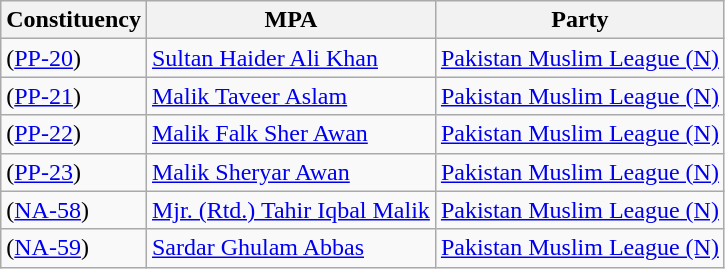<table class="wikitable">
<tr>
<th>Constituency</th>
<th>MPA</th>
<th>Party</th>
</tr>
<tr>
<td>(<a href='#'>PP-20</a>)</td>
<td><a href='#'>Sultan Haider Ali Khan</a></td>
<td><a href='#'>Pakistan Muslim League (N)</a></td>
</tr>
<tr>
<td>(<a href='#'>PP-21</a>)</td>
<td><a href='#'>Malik Taveer Aslam</a></td>
<td><a href='#'>Pakistan Muslim League (N)</a></td>
</tr>
<tr>
<td>(<a href='#'>PP-22</a>)</td>
<td><a href='#'>Malik Falk Sher Awan</a></td>
<td><a href='#'>Pakistan Muslim League (N)</a></td>
</tr>
<tr>
<td>(<a href='#'>PP-23</a>)</td>
<td><a href='#'>Malik Sheryar Awan</a></td>
<td><a href='#'>Pakistan Muslim League (N)</a></td>
</tr>
<tr>
<td>(<a href='#'>NA-58</a>)</td>
<td><a href='#'>Mjr. (Rtd.) Tahir Iqbal Malik</a></td>
<td><a href='#'>Pakistan Muslim League (N)</a></td>
</tr>
<tr>
<td>(<a href='#'>NA-59</a>)</td>
<td><a href='#'>Sardar Ghulam Abbas</a></td>
<td><a href='#'>Pakistan Muslim League (N)</a></td>
</tr>
</table>
